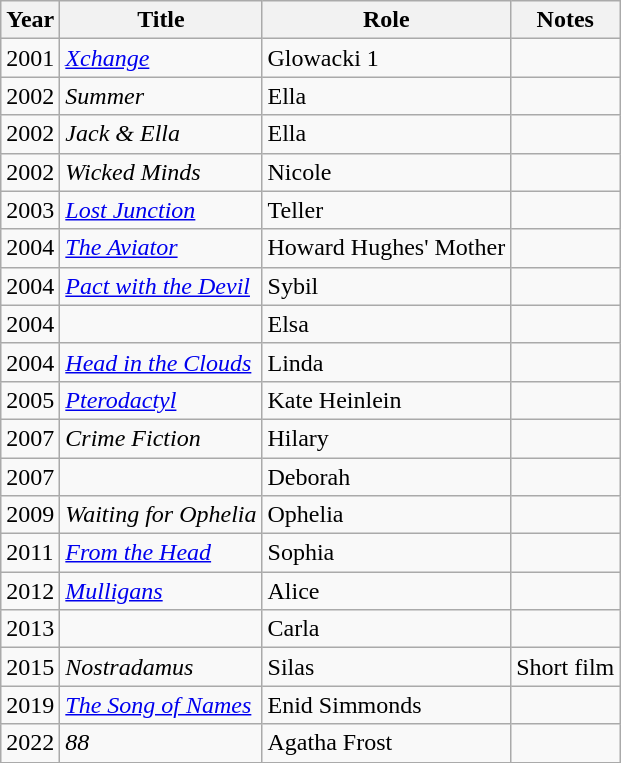<table class="wikitable sortable">
<tr>
<th>Year</th>
<th>Title</th>
<th>Role</th>
<th class="unsortable">Notes</th>
</tr>
<tr>
<td>2001</td>
<td><em><a href='#'>Xchange</a></em></td>
<td>Glowacki 1</td>
<td></td>
</tr>
<tr>
<td>2002</td>
<td><em>Summer</em></td>
<td>Ella</td>
<td></td>
</tr>
<tr>
<td>2002</td>
<td><em>Jack & Ella</em></td>
<td>Ella</td>
<td></td>
</tr>
<tr>
<td>2002</td>
<td><em>Wicked Minds</em></td>
<td>Nicole</td>
<td></td>
</tr>
<tr>
<td>2003</td>
<td><em><a href='#'>Lost Junction</a></em></td>
<td>Teller</td>
<td></td>
</tr>
<tr>
<td>2004</td>
<td data-sort-value="Aviator, The"><em><a href='#'>The Aviator</a></em></td>
<td>Howard Hughes' Mother</td>
<td></td>
</tr>
<tr>
<td>2004</td>
<td><em><a href='#'>Pact with the Devil</a></em></td>
<td>Sybil</td>
<td></td>
</tr>
<tr>
<td>2004</td>
<td><em></em></td>
<td>Elsa</td>
<td></td>
</tr>
<tr>
<td>2004</td>
<td><em><a href='#'>Head in the Clouds</a></em></td>
<td>Linda</td>
<td></td>
</tr>
<tr>
<td>2005</td>
<td><em><a href='#'>Pterodactyl</a></em></td>
<td>Kate Heinlein</td>
<td></td>
</tr>
<tr>
<td>2007</td>
<td><em>Crime Fiction</em></td>
<td>Hilary</td>
<td></td>
</tr>
<tr>
<td>2007</td>
<td><em></em></td>
<td>Deborah</td>
<td></td>
</tr>
<tr>
<td>2009</td>
<td><em>Waiting for Ophelia</em></td>
<td>Ophelia</td>
<td></td>
</tr>
<tr>
<td>2011</td>
<td><em><a href='#'>From the Head</a></em></td>
<td>Sophia</td>
<td></td>
</tr>
<tr>
<td>2012</td>
<td><em><a href='#'>Mulligans</a></em></td>
<td>Alice</td>
<td></td>
</tr>
<tr>
<td>2013</td>
<td><em></em></td>
<td>Carla</td>
<td></td>
</tr>
<tr>
<td>2015</td>
<td><em>Nostradamus</em></td>
<td>Silas</td>
<td>Short film</td>
</tr>
<tr>
<td>2019</td>
<td data-sort-value="Song of Names, The"><em><a href='#'>The Song of Names</a></em></td>
<td>Enid Simmonds</td>
<td></td>
</tr>
<tr>
<td>2022</td>
<td><em>88</em></td>
<td>Agatha Frost</td>
<td></td>
</tr>
<tr>
</tr>
</table>
